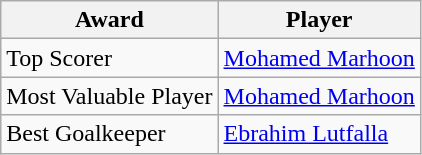<table class="wikitable">
<tr>
<th>Award</th>
<th>Player</th>
</tr>
<tr>
<td>Top Scorer</td>
<td> <a href='#'>Mohamed Marhoon</a></td>
</tr>
<tr>
<td>Most Valuable Player</td>
<td> <a href='#'>Mohamed Marhoon</a></td>
</tr>
<tr>
<td>Best Goalkeeper</td>
<td> <a href='#'>Ebrahim Lutfalla</a></td>
</tr>
</table>
